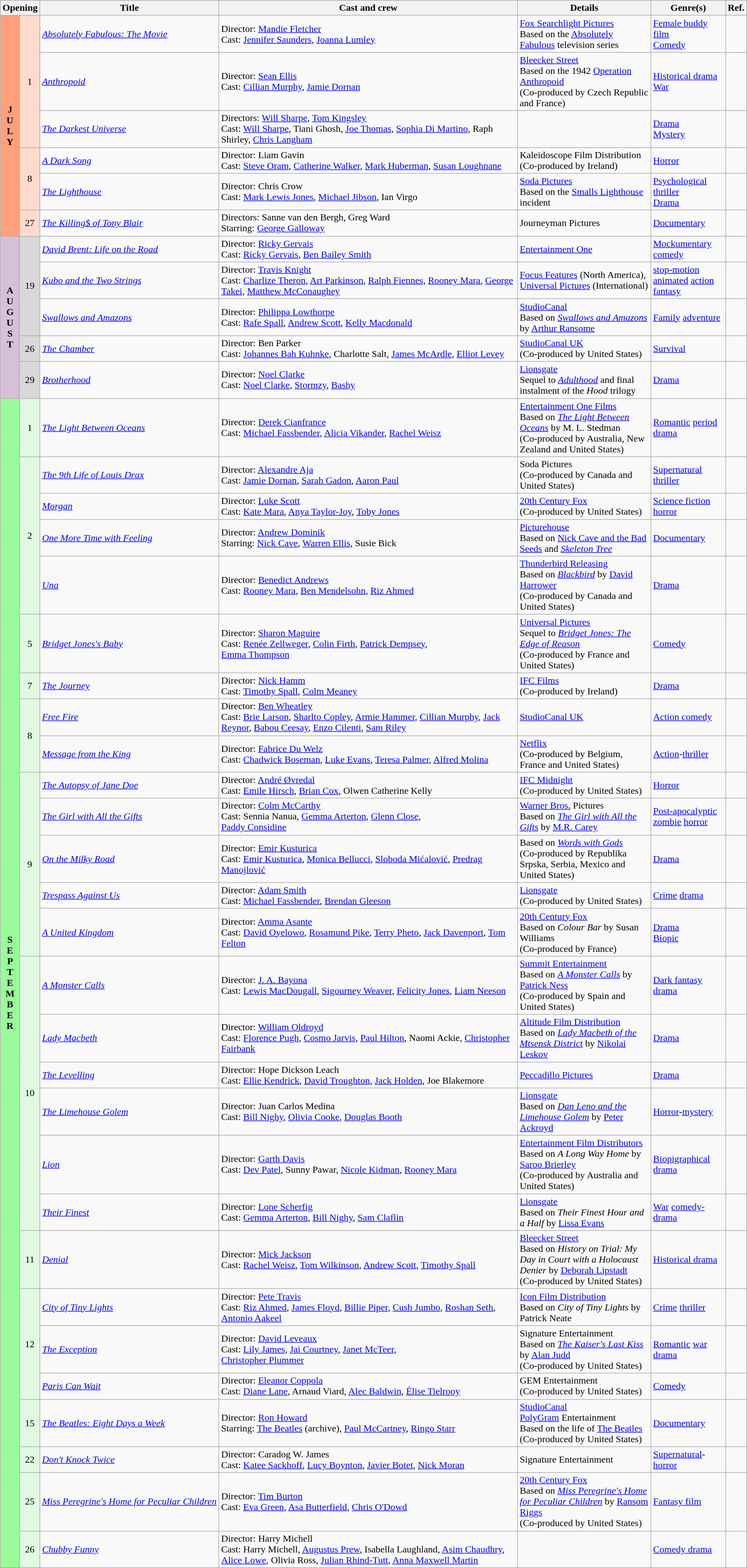<table class="wikitable">
<tr style="background:#b0e0e6; text-align:center;">
<th colspan="2">Opening</th>
<th style="width:24%;">Title</th>
<th style="width:40%;">Cast and crew</th>
<th>Details</th>
<th style="width:10%;">Genre(s)</th>
<th style="width:2%;">Ref.</th>
</tr>
<tr>
<th rowspan="6" style="text-align:center; background:#ffa07a; textcolor:#000;">J<br>U<br>L<br>Y</th>
<td rowspan="3" style="text-align:center; background:#ffdacc;">1</td>
<td><em><a href='#'>Absolutely Fabulous: The Movie</a></em></td>
<td>Director: <a href='#'>Mandie Fletcher</a> <br> Cast: <a href='#'>Jennifer Saunders</a>, <a href='#'>Joanna Lumley</a></td>
<td><a href='#'>Fox Searchlight Pictures</a> <br> Based on the <a href='#'>Absolutely Fabulous</a> television series</td>
<td><a href='#'>Female buddy film</a> <br> <a href='#'>Comedy</a></td>
<td style="text-align:center"></td>
</tr>
<tr>
<td><em><a href='#'>Anthropoid</a></em></td>
<td>Director: <a href='#'>Sean Ellis</a> <br> Cast: <a href='#'>Cillian Murphy</a>, <a href='#'>Jamie Dornan</a></td>
<td><a href='#'>Bleecker Street</a> <br> Based on the 1942 <a href='#'>Operation Anthropoid</a> <br> (Co-produced by Czech Republic and France)</td>
<td><a href='#'>Historical drama</a> <br> <a href='#'>War</a></td>
<td style="text-align:center"></td>
</tr>
<tr>
<td><em><a href='#'>The Darkest Universe</a></em></td>
<td>Directors: <a href='#'>Will Sharpe</a>, <a href='#'>Tom Kingsley</a> <br> Cast: <a href='#'>Will Sharpe</a>, Tiani Ghosh, <a href='#'>Joe Thomas</a>, <a href='#'>Sophia Di Martino</a>, Raph Shirley, <a href='#'>Chris Langham</a></td>
<td></td>
<td><a href='#'>Drama</a> <br> <a href='#'>Mystery</a></td>
<td style="text-align:center"></td>
</tr>
<tr>
<td rowspan="2" style="text-align:center; background:#ffdacc;">8</td>
<td><em><a href='#'>A Dark Song</a></em></td>
<td>Director: Liam Gavin <br> Cast: <a href='#'>Steve Oram</a>, <a href='#'>Catherine Walker</a>, <a href='#'>Mark Huberman</a>, <a href='#'>Susan Loughnane</a></td>
<td>Kaleidoscope Film Distribution <br> (Co-produced by Ireland)</td>
<td><a href='#'>Horror</a></td>
<td style="text-align:center"></td>
</tr>
<tr>
<td><em><a href='#'>The Lighthouse</a></em></td>
<td>Director: Chris Crow <br> Cast: <a href='#'>Mark Lewis Jones</a>, <a href='#'>Michael Jibson</a>, Ian Virgo</td>
<td><a href='#'>Soda Pictures</a> <br> Based on the <a href='#'>Smalls Lighthouse</a> incident</td>
<td><a href='#'>Psychological thriller</a> <br> <a href='#'>Drama</a></td>
<td></td>
</tr>
<tr>
<td rowspan="1" style="text-align:center; background:#ffdacc;">27</td>
<td><em><a href='#'>The Killing$ of Tony Blair</a></em></td>
<td>Directors:  Sanne van den Bergh, Greg Ward <br> Starring: <a href='#'>George Galloway</a></td>
<td>Journeyman Pictures</td>
<td><a href='#'>Documentary</a></td>
<td style="text-align:center"></td>
</tr>
<tr>
<th rowspan="5" style="text-align:center; background:thistle; textcolor:#000;">A<br>U<br>G<br>U<br>S<br>T</th>
<td rowspan="3" style="text-align:center; background:#d8d8d8;">19</td>
<td><em><a href='#'>David Brent: Life on the Road</a></em></td>
<td>Director: <a href='#'>Ricky Gervais</a> <br> Cast: <a href='#'>Ricky Gervais</a>, <a href='#'>Ben Bailey Smith</a></td>
<td><a href='#'>Entertainment One</a></td>
<td><a href='#'>Mockumentary</a> <a href='#'>comedy</a></td>
<td style="text-align:center"></td>
</tr>
<tr>
<td><em><a href='#'>Kubo and the Two Strings</a></em></td>
<td>Director: <a href='#'>Travis Knight</a> <br> Cast: <a href='#'>Charlize Theron</a>, <a href='#'>Art Parkinson</a>, <a href='#'>Ralph Fiennes</a>, <a href='#'>Rooney Mara</a>, <a href='#'>George Takei</a>, <a href='#'>Matthew McConaughey</a></td>
<td><a href='#'>Focus Features</a> (North America), <a href='#'>Universal Pictures</a> (International)</td>
<td><a href='#'>stop-motion animated</a> <a href='#'>action</a> <a href='#'>fantasy</a></td>
</tr>
<tr>
<td><em><a href='#'>Swallows and Amazons</a></em></td>
<td>Director: <a href='#'>Philippa Lowthorpe</a> <br> Cast: <a href='#'>Rafe Spall</a>, <a href='#'>Andrew Scott</a>, <a href='#'>Kelly Macdonald</a></td>
<td><a href='#'>StudioCanal</a> <br> Based on <em><a href='#'>Swallows and Amazons</a></em> by <a href='#'>Arthur Ransome</a></td>
<td><a href='#'>Family</a> <a href='#'>adventure</a></td>
<td style="text-align:center"></td>
</tr>
<tr>
<td rowspan="1" style="text-align:center; background:#d8d8d8;">26</td>
<td><em><a href='#'>The Chamber</a></em></td>
<td>Director: Ben Parker <br> Cast: <a href='#'>Johannes Bah Kuhnke</a>, Charlotte Salt, <a href='#'>James McArdle</a>, <a href='#'>Elliot Levey</a></td>
<td><a href='#'>StudioCanal UK</a> <br> (Co-produced by United States)</td>
<td><a href='#'>Survival</a></td>
<td style="text-align:center"></td>
</tr>
<tr>
<td rowspan="1" style="text-align:center; background:#d8d8d8;">29</td>
<td><em><a href='#'>Brotherhood</a></em></td>
<td>Director: <a href='#'>Noel Clarke</a> <br> Cast: <a href='#'>Noel Clarke</a>, <a href='#'>Stormzy</a>, <a href='#'>Bashy</a></td>
<td><a href='#'>Lionsgate</a> <br> Sequel to <em><a href='#'>Adulthood</a></em> and final instalment of the <em>Hood</em> trilogy</td>
<td><a href='#'>Drama</a></td>
<td style="text-align:center"></td>
</tr>
<tr>
<th rowspan="28" style="text-align:center; background:#98fb98; textcolor:#000;">S<br>E<br>P<br>T<br>E<br>M<br>B<br>E<br>R</th>
<td rowspan="1" style="text-align:center; background:#e0f9e0;">1</td>
<td><em><a href='#'>The Light Between Oceans</a></em></td>
<td>Director: <a href='#'>Derek Cianfrance</a> <br> Cast: <a href='#'>Michael Fassbender</a>, <a href='#'>Alicia Vikander</a>, <a href='#'>Rachel Weisz</a></td>
<td><a href='#'>Entertainment One Films</a> <br> Based on <em><a href='#'>The Light Between Oceans</a></em> by M. L. Stedman <br> (Co-produced by Australia, New Zealand and United States)</td>
<td><a href='#'>Romantic</a> <a href='#'>period drama</a></td>
<td style="text-align:center"></td>
</tr>
<tr>
<td rowspan="4" style="text-align:center; background:#e0f9e0;">2</td>
<td><em><a href='#'>The 9th Life of Louis Drax</a></em></td>
<td>Director: <a href='#'>Alexandre Aja</a> <br> Cast: <a href='#'>Jamie Dornan</a>, <a href='#'>Sarah Gadon</a>, <a href='#'>Aaron Paul</a></td>
<td>Soda Pictures <br> (Co-produced by Canada and United States)</td>
<td><a href='#'>Supernatural</a> <a href='#'>thriller</a></td>
<td style="text-align:center"></td>
</tr>
<tr>
<td><em><a href='#'>Morgan</a></em></td>
<td>Director: <a href='#'>Luke Scott</a> <br> Cast: <a href='#'>Kate Mara</a>, <a href='#'>Anya Taylor-Joy</a>, <a href='#'>Toby Jones</a></td>
<td><a href='#'>20th Century Fox</a> <br> (Co-produced by United States)</td>
<td><a href='#'>Science fiction</a> <a href='#'>horror</a></td>
<td style="text-align:center"></td>
</tr>
<tr>
<td><em><a href='#'>One More Time with Feeling</a></em></td>
<td>Director: <a href='#'>Andrew Dominik</a> <br> Starring: <a href='#'>Nick Cave</a>, <a href='#'>Warren Ellis</a>, Susie Bick</td>
<td><a href='#'>Picturehouse</a> <br> Based on <a href='#'>Nick Cave and the Bad Seeds</a> and <em><a href='#'>Skeleton Tree</a></em></td>
<td><a href='#'>Documentary</a></td>
<td style="text-align:center"></td>
</tr>
<tr>
<td><em><a href='#'>Una</a></em></td>
<td>Director: <a href='#'>Benedict Andrews</a> <br> Cast: <a href='#'>Rooney Mara</a>, <a href='#'>Ben Mendelsohn</a>, <a href='#'>Riz Ahmed</a></td>
<td><a href='#'>Thunderbird Releasing</a> <br> Based on <em><a href='#'>Blackbird</a></em> by <a href='#'>David Harrower</a> <br> (Co-produced by Canada and United States)</td>
<td><a href='#'>Drama</a></td>
<td style="text-align:center"></td>
</tr>
<tr>
<td rowspan="1" style="text-align:center; background:#e0f9e0;">5</td>
<td><em><a href='#'>Bridget Jones's Baby</a></em></td>
<td>Director: <a href='#'>Sharon Maguire</a> <br> Cast: <a href='#'>Renée Zellweger</a>, <a href='#'>Colin Firth</a>, <a href='#'>Patrick Dempsey</a>, <br> <a href='#'>Emma Thompson</a></td>
<td><a href='#'>Universal Pictures</a> <br> Sequel to <em><a href='#'>Bridget Jones: The Edge of Reason</a></em> <br> (Co-produced by France and United States)</td>
<td><a href='#'>Comedy</a></td>
<td style="text-align:center"></td>
</tr>
<tr>
<td rowspan="1" style="text-align:center; background:#e0f9e0;">7</td>
<td><em><a href='#'>The Journey</a></em></td>
<td>Director: <a href='#'>Nick Hamm</a> <br> Cast: <a href='#'>Timothy Spall</a>, <a href='#'>Colm Meaney</a></td>
<td><a href='#'>IFC Films</a> <br> (Co-produced by Ireland)</td>
<td><a href='#'>Drama</a></td>
<td style="text-align:center"></td>
</tr>
<tr>
<td rowspan="2" style="text-align:center; background:#e0f9e0;">8</td>
<td><em><a href='#'>Free Fire</a></em></td>
<td>Director: <a href='#'>Ben Wheatley</a> <br> Cast: <a href='#'>Brie Larson</a>, <a href='#'>Sharlto Copley</a>, <a href='#'>Armie Hammer</a>, <a href='#'>Cillian Murphy</a>, <a href='#'>Jack Reynor</a>, <a href='#'>Babou Ceesay</a>, <a href='#'>Enzo Cilenti</a>, <a href='#'>Sam Riley</a></td>
<td><a href='#'>StudioCanal UK</a></td>
<td><a href='#'>Action comedy</a></td>
<td style="text-align:center"></td>
</tr>
<tr>
<td><em><a href='#'>Message from the King</a></em></td>
<td>Director: <a href='#'>Fabrice Du Welz</a> <br> Cast: <a href='#'>Chadwick Boseman</a>, <a href='#'>Luke Evans</a>, <a href='#'>Teresa Palmer</a>, <a href='#'>Alfred Molina</a></td>
<td><a href='#'>Netflix</a> <br> (Co-produced by Belgium, France and United States)</td>
<td><a href='#'>Action</a>-<a href='#'>thriller</a></td>
<td style="text-align:center"></td>
</tr>
<tr>
<td rowspan="5" style="text-align:center; background:#e0f9e0;">9</td>
<td><em><a href='#'>The Autopsy of Jane Doe</a></em></td>
<td>Director: <a href='#'>André Øvredal</a> <br> Cast: <a href='#'>Emile Hirsch</a>, <a href='#'>Brian Cox</a>, Olwen Catherine Kelly</td>
<td><a href='#'>IFC Midnight</a> <br> (Co-produced by United States)</td>
<td><a href='#'>Horror</a></td>
<td style="text-align:center"></td>
</tr>
<tr>
<td><em><a href='#'>The Girl with All the Gifts</a></em></td>
<td>Director: <a href='#'>Colm McCarthy</a> <br> Cast: Sennia Nanua, <a href='#'>Gemma Arterton</a>, <a href='#'>Glenn Close</a>, <br> <a href='#'>Paddy Considine</a></td>
<td><a href='#'>Warner Bros.</a> Pictures <br> Based on <em><a href='#'>The Girl with All the Gifts</a></em> by <a href='#'>M.R. Carey</a></td>
<td><a href='#'>Post-apocalyptic</a> <a href='#'>zombie</a> <a href='#'>horror</a></td>
<td style="text-align:center"></td>
</tr>
<tr>
<td><em><a href='#'>On the Milky Road</a></em></td>
<td>Director: <a href='#'>Emir Kusturica</a> <br> Cast: <a href='#'>Emir Kusturica</a>, <a href='#'>Monica Bellucci</a>, <a href='#'>Sloboda Mićalović</a>, <a href='#'>Predrag Manojlović</a></td>
<td>Based on <em><a href='#'>Words with Gods</a></em> <br> (Co-produced by Republika Srpska, Serbia, Mexico and United States)</td>
<td><a href='#'>Drama</a></td>
<td style="text-align:center"></td>
</tr>
<tr>
<td><em><a href='#'>Trespass Against Us</a></em></td>
<td>Director: <a href='#'>Adam Smith</a> <br> Cast: <a href='#'>Michael Fassbender</a>, <a href='#'>Brendan Gleeson</a></td>
<td><a href='#'>Lionsgate</a> <br> (Co-produced by United States)</td>
<td><a href='#'>Crime</a> <a href='#'>drama</a></td>
<td style="text-align:center"></td>
</tr>
<tr>
<td><em><a href='#'>A United Kingdom</a></em></td>
<td>Director: <a href='#'>Amma Asante</a> <br> Cast: <a href='#'>David Oyelowo</a>, <a href='#'>Rosamund Pike</a>, <a href='#'>Terry Pheto</a>, <a href='#'>Jack Davenport</a>, <a href='#'>Tom Felton</a></td>
<td><a href='#'>20th Century Fox</a> <br> Based on <em>Colour Bar</em> by Susan Williams <br> (Co-produced by France)</td>
<td><a href='#'>Drama</a> <br> <a href='#'>Biopic</a></td>
<td style="text-align:center"></td>
</tr>
<tr>
<td rowspan="6" style="text-align:center; background:#e0f9e0;">10</td>
<td><em><a href='#'>A Monster Calls</a></em></td>
<td>Director: <a href='#'>J. A. Bayona</a> <br> Cast: <a href='#'>Lewis MacDougall</a>, <a href='#'>Sigourney Weaver</a>, <a href='#'>Felicity Jones</a>, <a href='#'>Liam Neeson</a></td>
<td><a href='#'>Summit Entertainment</a> <br> Based on <em><a href='#'>A Monster Calls</a></em> by <a href='#'>Patrick Ness</a> <br> (Co-produced by Spain and United States)</td>
<td><a href='#'>Dark fantasy</a> <br> <a href='#'>drama</a></td>
<td style="text-align:center"></td>
</tr>
<tr>
<td><em><a href='#'>Lady Macbeth</a></em></td>
<td>Director: <a href='#'>William Oldroyd</a> <br> Cast: <a href='#'>Florence Pugh</a>, <a href='#'>Cosmo Jarvis</a>, <a href='#'>Paul Hilton</a>, Naomi Ackie, <a href='#'>Christopher Fairbank</a></td>
<td><a href='#'>Altitude Film Distribution</a> <br> Based on <em><a href='#'>Lady Macbeth of the Mtsensk District</a></em> by <a href='#'>Nikolai Leskov</a></td>
<td><a href='#'>Drama</a></td>
<td></td>
</tr>
<tr>
<td><em><a href='#'>The Levelling</a></em></td>
<td>Director: Hope Dickson Leach <br> Cast: <a href='#'>Ellie Kendrick</a>, <a href='#'>David Troughton</a>, <a href='#'>Jack Holden</a>, Joe Blakemore</td>
<td><a href='#'>Peccadillo Pictures</a></td>
<td><a href='#'>Drama</a></td>
<td style="text-align:center"></td>
</tr>
<tr>
<td><em><a href='#'>The Limehouse Golem</a></em></td>
<td>Director: Juan Carlos Medina <br> Cast: <a href='#'>Bill Nighy</a>, <a href='#'>Olivia Cooke</a>, <a href='#'>Douglas Booth</a></td>
<td><a href='#'>Lionsgate</a> <br> Based on <em><a href='#'>Dan Leno and the Limehouse Golem</a></em> by <a href='#'>Peter Ackroyd</a></td>
<td><a href='#'>Horror</a>-<a href='#'>mystery</a></td>
<td style="text-align:center"></td>
</tr>
<tr>
<td><em><a href='#'>Lion</a></em></td>
<td>Director: <a href='#'>Garth Davis</a> <br> Cast: <a href='#'>Dev Patel</a>, Sunny Pawar, <a href='#'>Nicole Kidman</a>, <a href='#'>Rooney Mara</a></td>
<td><a href='#'>Entertainment Film Distributors</a> <br> Based on <em>A Long Way Home</em> by <a href='#'>Saroo Brierley</a> <br> (Co-produced by Australia and United States)</td>
<td><a href='#'>Biopigraphical</a> <a href='#'>drama</a></td>
<td style="text-align:center"></td>
</tr>
<tr>
<td><em><a href='#'>Their Finest</a></em></td>
<td>Director: <a href='#'>Lone Scherfig</a> <br> Cast: <a href='#'>Gemma Arterton</a>, <a href='#'>Bill Nighy</a>, <a href='#'>Sam Claflin</a></td>
<td><a href='#'>Lionsgate</a> <br> Based on <em>Their Finest Hour and a Half</em> by <a href='#'>Lissa Evans</a></td>
<td><a href='#'>War</a> <a href='#'>comedy-drama</a></td>
<td style="text-align:center"></td>
</tr>
<tr>
<td rowspan="1" style="text-align:center; background:#e0f9e0;">11</td>
<td><em><a href='#'>Denial</a></em></td>
<td>Director: <a href='#'>Mick Jackson</a> <br> Cast: <a href='#'>Rachel Weisz</a>, <a href='#'>Tom Wilkinson</a>, <a href='#'>Andrew Scott</a>, <a href='#'>Timothy Spall</a></td>
<td><a href='#'>Bleecker Street</a> <br> Based on <em>History on Trial: My Day in Court with a Holocaust Denier</em> by <a href='#'>Deborah Lipstadt</a> <br> (Co-produced by United States)</td>
<td><a href='#'>Historical drama</a></td>
<td style="text-align:center"></td>
</tr>
<tr>
<td rowspan="3" style="text-align:center; background:#e0f9e0;">12</td>
<td><em><a href='#'>City of Tiny Lights</a></em></td>
<td>Director: <a href='#'>Pete Travis</a> <br> Cast: <a href='#'>Riz Ahmed</a>, <a href='#'>James Floyd</a>, <a href='#'>Billie Piper</a>, <a href='#'>Cush Jumbo</a>, <a href='#'>Roshan Seth</a>, <a href='#'>Antonio Aakeel</a></td>
<td><a href='#'>Icon Film Distribution</a> <br> Based on <em>City of Tiny Lights</em> by Patrick Neate</td>
<td><a href='#'>Crime</a> <a href='#'>thriller</a></td>
<td style="text-align:center"></td>
</tr>
<tr>
<td><em><a href='#'>The Exception</a></em></td>
<td>Director: <a href='#'>David Leveaux</a> <br> Cast: <a href='#'>Lily James</a>, <a href='#'>Jai Courtney</a>, <a href='#'>Janet McTeer</a>, <br> <a href='#'>Christopher Plummer</a></td>
<td>Signature Entertainment <br> Based on <em><a href='#'>The Kaiser's Last Kiss</a></em> by <a href='#'>Alan Judd</a> <br> (Co-produced by United States)</td>
<td><a href='#'>Romantic</a> <a href='#'>war</a> <a href='#'>drama</a></td>
<td style="text-align:center"></td>
</tr>
<tr>
<td><em><a href='#'>Paris Can Wait</a></em></td>
<td>Director: <a href='#'>Eleanor Coppola</a> <br> Cast: <a href='#'>Diane Lane</a>, Arnaud Viard, <a href='#'>Alec Baldwin</a>, <a href='#'>Élise Tielrooy</a></td>
<td>GEM Entertainment <br> (Co-produced by United States)</td>
<td><a href='#'>Comedy</a></td>
<td style="text-align:center"></td>
</tr>
<tr>
<td rowspan="1" style="text-align:center; background:#e0f9e0;">15</td>
<td><em><a href='#'>The Beatles: Eight Days a Week</a></em></td>
<td>Director: <a href='#'>Ron Howard</a> <br> Starring: <a href='#'>The Beatles</a> (archive), <a href='#'>Paul McCartney</a>, <a href='#'>Ringo Starr</a></td>
<td><a href='#'>StudioCanal</a> <br> <a href='#'>PolyGram</a> Entertainment <br> Based on the life of <a href='#'>The Beatles</a> <br> (Co-produced by United States)</td>
<td><a href='#'>Documentary</a></td>
<td style="text-align:center"></td>
</tr>
<tr>
<td rowspan="1" style="text-align:center; background:#e0f9e0;">22</td>
<td><em><a href='#'>Don't Knock Twice</a></em></td>
<td>Director: Caradog W. James <br> Cast: <a href='#'>Katee Sackhoff</a>, <a href='#'>Lucy Boynton</a>, <a href='#'>Javier Botet</a>, <a href='#'>Nick Moran</a></td>
<td>Signature Entertainment</td>
<td><a href='#'>Supernatural</a>-<a href='#'>horror</a></td>
<td style="text-align:center"></td>
</tr>
<tr>
<td rowspan="1" style="text-align:center; background:#e0f9e0;">25</td>
<td><em><a href='#'>Miss Peregrine's Home for Peculiar Children</a></em></td>
<td>Director: <a href='#'>Tim Burton</a> <br> Cast: <a href='#'>Eva Green</a>, <a href='#'>Asa Butterfield</a>, <a href='#'>Chris O'Dowd</a></td>
<td><a href='#'>20th Century Fox</a> <br> Based on <em><a href='#'>Miss Peregrine's Home for Peculiar Children</a></em> by <a href='#'>Ransom Riggs</a> <br> (Co-produced by United States)</td>
<td><a href='#'>Fantasy film</a></td>
<td style="text-align:center"></td>
</tr>
<tr>
<td rowspan="1" style="text-align:center; background:#e0f9e0;">26</td>
<td><em><a href='#'>Chubby Funny</a></em></td>
<td>Director: Harry Michell <br> Cast: Harry Michell, <a href='#'>Augustus Prew</a>, Isabella Laughland, <a href='#'>Asim Chaudhry</a>, <a href='#'>Alice Lowe</a>, Olivia Ross, <a href='#'>Julian Rhind-Tutt</a>, <a href='#'>Anna Maxwell Martin</a></td>
<td></td>
<td><a href='#'>Comedy drama</a></td>
<td style="text-align:center"></td>
</tr>
</table>
